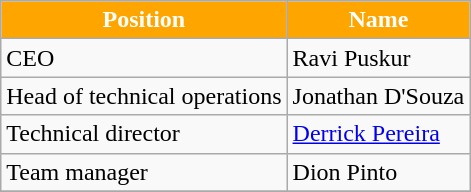<table class="wikitable">
<tr>
<th colspan="1" style="background:Orange; color:white; text-align:center;">Position</th>
<th colspan="1" style="background:Orange; color:white; text-align:center;">Name</th>
</tr>
<tr>
<td>CEO</td>
<td> Ravi Puskur</td>
</tr>
<tr>
<td>Head of technical operations</td>
<td> Jonathan D'Souza</td>
</tr>
<tr>
<td>Technical director</td>
<td> <a href='#'>Derrick Pereira</a></td>
</tr>
<tr>
<td>Team manager</td>
<td> Dion Pinto</td>
</tr>
<tr>
</tr>
</table>
